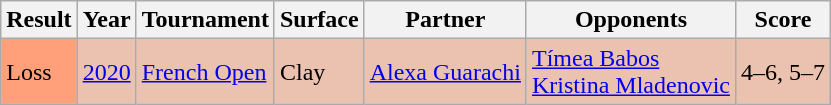<table class="sortable wikitable">
<tr>
<th>Result</th>
<th>Year</th>
<th>Tournament</th>
<th>Surface</th>
<th>Partner</th>
<th>Opponents</th>
<th class="unsortable">Score</th>
</tr>
<tr style="background:#EBC2AF;">
<td bgcolor=FFA07A>Loss</td>
<td><a href='#'>2020</a></td>
<td><a href='#'>French Open</a></td>
<td>Clay</td>
<td> <a href='#'>Alexa Guarachi</a></td>
<td> <a href='#'>Tímea Babos</a> <br>  <a href='#'>Kristina Mladenovic</a></td>
<td>4–6, 5–7</td>
</tr>
</table>
